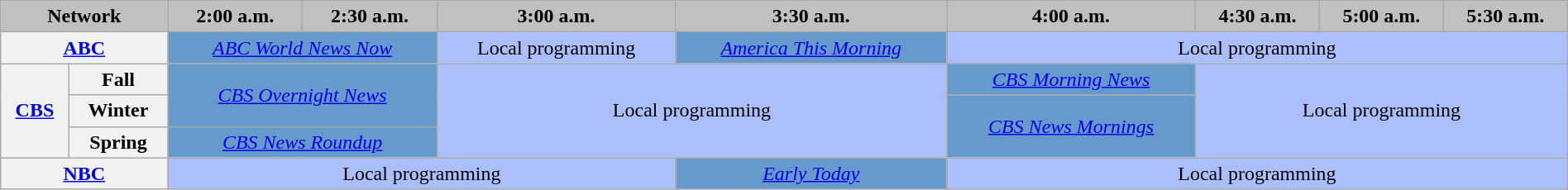<table class="wikitable" style="width:100%;margin-right:0;text-align:center">
<tr>
<th style="background-color:#C0C0C0;text-align:center" colspan="2">Network</th>
<th style="background-color:#C0C0C0;text-align:center">2:00 a.m.</th>
<th style="background-color:#C0C0C0;text-align:center">2:30 a.m.</th>
<th style="background-color:#C0C0C0;text-align:center">3:00 a.m.</th>
<th style="background-color:#C0C0C0;text-align:center">3:30 a.m.</th>
<th style="background-color:#C0C0C0;text-align:center">4:00 a.m.</th>
<th style="background-color:#C0C0C0;text-align:center">4:30 a.m.</th>
<th style="background-color:#C0C0C0;text-align:center">5:00 a.m.</th>
<th style="background-color:#C0C0C0;text-align:center">5:30 a.m.</th>
</tr>
<tr>
<th colspan="2"><a href='#'>ABC</a></th>
<td colspan="2" style="background:#6699CC"><em><a href='#'>ABC World News Now</a></em></td>
<td style="background:#abbfff">Local programming</td>
<td style="background: #6699CC"><em><a href='#'>America This Morning</a></em></td>
<td colspan="4" style="background:#abbfff">Local programming</td>
</tr>
<tr>
<th rowspan="3"><a href='#'>CBS</a></th>
<th>Fall</th>
<td rowspan="2" colspan="2" style="background: #6699CC"><em><a href='#'>CBS Overnight News</a></em></td>
<td rowspan="3" colspan="2" style="background:#abbfff">Local programming</td>
<td style="background: #6699CC"><em><a href='#'>CBS Morning News</a></em></td>
<td rowspan="3" colspan="3" style="background:#abbfff">Local programming</td>
</tr>
<tr>
<th>Winter</th>
<td rowspan="2" style="background: #6699CC"><em><a href='#'>CBS News Mornings</a></em></td>
</tr>
<tr>
<th>Spring</th>
<td colspan="2" style="background: #6699CC"><em><a href='#'>CBS News Roundup</a></em></td>
</tr>
<tr>
<th colspan="2"><a href='#'>NBC</a></th>
<td colspan="3" style="background:#abbfff">Local programming</td>
<td style="background: #6699CC"><em><a href='#'>Early Today</a></em></td>
<td colspan="5" style="background:#abbfff">Local programming</td>
</tr>
</table>
